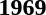<table>
<tr>
<td><strong>1969</strong><br></td>
</tr>
</table>
